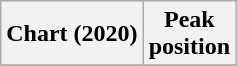<table class="wikitable sortable plainrowheaders" style="text-align:center">
<tr>
<th scope="col">Chart (2020)</th>
<th scope="col">Peak<br>position</th>
</tr>
<tr>
</tr>
</table>
